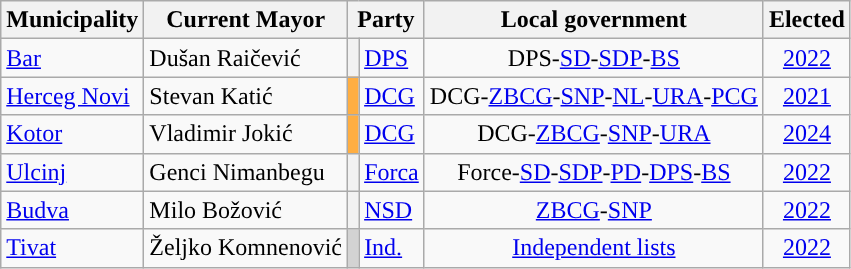<table class="wikitable sortable">
<tr>
<th>Municipality</th>
<th>Current Mayor</th>
<th colspan=2>Party</th>
<th>Local government</th>
<th>Elected</th>
</tr>
<tr>
<td><a href='#'>Bar</a></td>
<td>Dušan Raičević</td>
<th style="background-color: "></th>
<td><a href='#'>DPS</a></td>
<td style="text-align:center;">DPS-<a href='#'>SD</a>-<a href='#'>SDP</a>-<a href='#'>BS</a></td>
<td style="text-align:center;"><a href='#'>2022</a></td>
</tr>
<tr>
<td><a href='#'>Herceg Novi</a></td>
<td>Stevan Katić</td>
<th style="background-color: #ffae42"></th>
<td><a href='#'>DCG</a></td>
<td style="text-align:center;">DCG-<a href='#'>ZBCG</a>-<a href='#'>SNP</a>-<a href='#'>NL</a>-<a href='#'>URA</a>-<a href='#'>PCG</a></td>
<td style="text-align:center;"><a href='#'>2021</a></td>
</tr>
<tr>
<td><a href='#'>Kotor</a></td>
<td>Vladimir Jokić</td>
<th style="background-color: #ffae42"></th>
<td><a href='#'>DCG</a></td>
<td style="text-align:center;">DCG-<a href='#'>ZBCG</a>-<a href='#'>SNP</a>-<a href='#'>URA</a></td>
<td style="text-align:center;"><a href='#'>2024</a></td>
</tr>
<tr>
<td><a href='#'>Ulcinj</a></td>
<td>Genci Nimanbegu</td>
<th style="background-color: "></th>
<td><a href='#'>Forca</a></td>
<td style="text-align:center;">Force-<a href='#'>SD</a>-<a href='#'>SDP</a>-<a href='#'>PD</a>-<a href='#'>DPS</a>-<a href='#'>BS</a></td>
<td style="text-align:center;"><a href='#'>2022</a></td>
</tr>
<tr>
<td><a href='#'>Budva</a></td>
<td>Milo Božović</td>
<th style="background-color: "></th>
<td><a href='#'>NSD</a></td>
<td style="text-align:center;"><a href='#'>ZBCG</a>-<a href='#'>SNP</a></td>
<td style="text-align:center;"><a href='#'>2022</a></td>
</tr>
<tr>
<td><a href='#'>Tivat</a></td>
<td>Željko Komnenović</td>
<th style="background-color: lightgrey"></th>
<td><a href='#'>Ind.</a></td>
<td style="text-align:center;"><a href='#'>Independent lists</a></td>
<td style="text-align:center;"><a href='#'>2022</a></td>
</tr>
</table>
